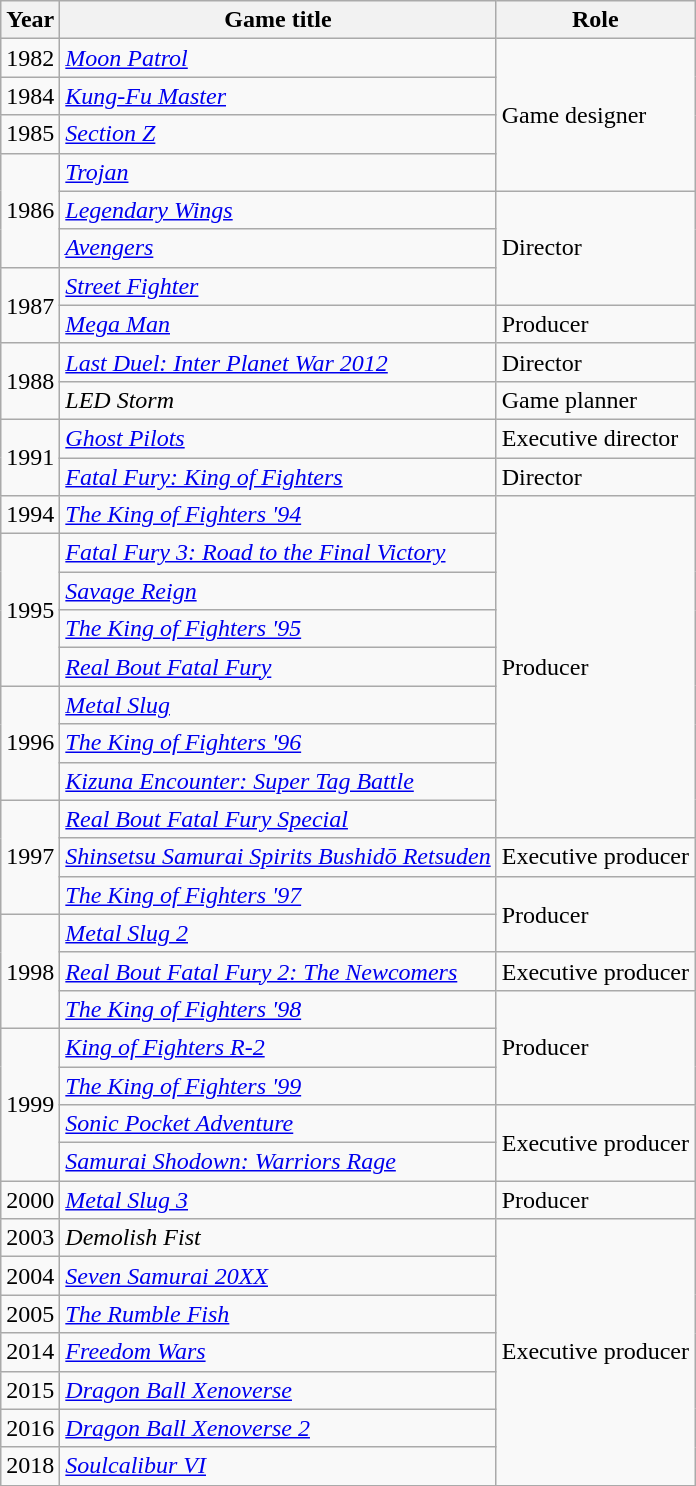<table class="wikitable sortable">
<tr>
<th>Year</th>
<th>Game title</th>
<th>Role</th>
</tr>
<tr>
<td>1982</td>
<td><em><a href='#'>Moon Patrol</a></em></td>
<td rowspan="4">Game designer</td>
</tr>
<tr>
<td>1984</td>
<td><em><a href='#'>Kung-Fu Master</a></em></td>
</tr>
<tr>
<td>1985</td>
<td><em><a href='#'>Section Z</a></em></td>
</tr>
<tr>
<td rowspan="3">1986</td>
<td><em><a href='#'>Trojan</a></em></td>
</tr>
<tr>
<td><em><a href='#'>Legendary Wings</a></em></td>
<td rowspan="3">Director</td>
</tr>
<tr>
<td><em><a href='#'>Avengers</a></em></td>
</tr>
<tr>
<td rowspan="2">1987</td>
<td><em><a href='#'>Street Fighter</a></em></td>
</tr>
<tr>
<td><em><a href='#'>Mega Man</a></em></td>
<td>Producer</td>
</tr>
<tr>
<td rowspan="2">1988</td>
<td><em><a href='#'>Last Duel: Inter Planet War 2012</a></em></td>
<td>Director</td>
</tr>
<tr>
<td><em>LED Storm</em></td>
<td>Game planner</td>
</tr>
<tr>
<td rowspan="2">1991</td>
<td><em><a href='#'>Ghost Pilots</a></em></td>
<td>Executive director</td>
</tr>
<tr>
<td><em><a href='#'>Fatal Fury: King of Fighters</a></em></td>
<td>Director</td>
</tr>
<tr>
<td>1994</td>
<td><em><a href='#'>The King of Fighters '94</a></em></td>
<td rowspan="9">Producer</td>
</tr>
<tr>
<td rowspan="4">1995</td>
<td><em><a href='#'>Fatal Fury 3: Road to the Final Victory</a></em></td>
</tr>
<tr>
<td><em><a href='#'>Savage Reign</a></em></td>
</tr>
<tr>
<td><em><a href='#'>The King of Fighters '95</a></em></td>
</tr>
<tr>
<td><em><a href='#'>Real Bout Fatal Fury</a></em></td>
</tr>
<tr>
<td rowspan="3">1996</td>
<td><em><a href='#'>Metal Slug</a></em></td>
</tr>
<tr>
<td><em><a href='#'>The King of Fighters '96</a></em></td>
</tr>
<tr>
<td><em><a href='#'>Kizuna Encounter: Super Tag Battle</a></em></td>
</tr>
<tr>
<td rowspan="3">1997</td>
<td><em><a href='#'>Real Bout Fatal Fury Special</a></em></td>
</tr>
<tr>
<td><em><a href='#'>Shinsetsu Samurai Spirits Bushidō Retsuden</a></em></td>
<td>Executive producer</td>
</tr>
<tr>
<td><em><a href='#'>The King of Fighters '97</a></em></td>
<td rowspan="2">Producer</td>
</tr>
<tr>
<td rowspan="3">1998</td>
<td><em><a href='#'>Metal Slug 2</a></em></td>
</tr>
<tr>
<td><em><a href='#'>Real Bout Fatal Fury 2: The Newcomers</a></em></td>
<td>Executive producer</td>
</tr>
<tr>
<td><em><a href='#'>The King of Fighters '98</a></em></td>
<td rowspan="3">Producer</td>
</tr>
<tr>
<td rowspan="4">1999</td>
<td><em><a href='#'>King of Fighters R-2</a></em></td>
</tr>
<tr>
<td><em><a href='#'>The King of Fighters '99</a></em></td>
</tr>
<tr>
<td><em><a href='#'>Sonic Pocket Adventure</a></em></td>
<td rowspan="2">Executive producer</td>
</tr>
<tr>
<td><em><a href='#'>Samurai Shodown: Warriors Rage</a></em></td>
</tr>
<tr>
<td>2000</td>
<td><em><a href='#'>Metal Slug 3</a></em></td>
<td>Producer</td>
</tr>
<tr>
<td>2003</td>
<td><em>Demolish Fist</em></td>
<td rowspan="11">Executive producer</td>
</tr>
<tr>
<td>2004</td>
<td><em><a href='#'>Seven Samurai 20XX</a></em></td>
</tr>
<tr>
<td>2005</td>
<td><em><a href='#'>The Rumble Fish</a></em></td>
</tr>
<tr>
<td>2014</td>
<td><em><a href='#'>Freedom Wars</a></em></td>
</tr>
<tr>
<td>2015</td>
<td><em><a href='#'>Dragon Ball Xenoverse</a></em></td>
</tr>
<tr>
<td>2016</td>
<td><em><a href='#'>Dragon Ball Xenoverse 2</a></em></td>
</tr>
<tr>
<td>2018</td>
<td><em><a href='#'>Soulcalibur VI</a></em></td>
</tr>
</table>
